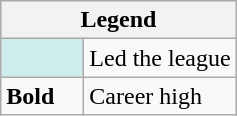<table class="wikitable mw-collapsible mw-collapsed">
<tr>
<th colspan="2">Legend</th>
</tr>
<tr>
<td style="background:#cfecec; width:3em;"></td>
<td>Led the league</td>
</tr>
<tr>
<td><strong>Bold</strong></td>
<td>Career high</td>
</tr>
</table>
